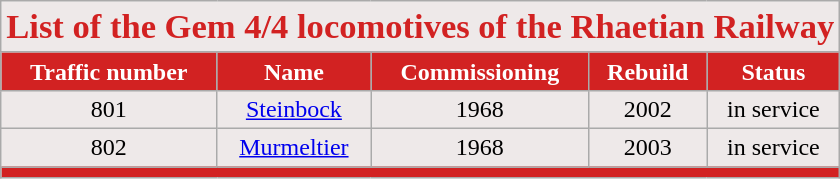<table class="wikitable">
<tr bgcolor="#EEE9E9" align="center" span style="color:#D22222">
<td colspan="5"><big><big><strong>List of the Gem 4/4 locomotives of the Rhaetian Railway</strong></big></big></td>
</tr>
<tr bgcolor="#D22222" align="center" span style="color:#ffffff">
<td><strong>Traffic number</strong></td>
<td><strong>Name</strong></td>
<td><strong>Commissioning</strong></td>
<td><strong>Rebuild</strong></td>
<td><strong>Status</strong></td>
</tr>
<tr bgcolor="#EEE9E9" align="center">
<td>801</td>
<td><a href='#'>Steinbock</a></td>
<td>1968</td>
<td>2002</td>
<td>in service</td>
</tr>
<tr bgcolor="#EEE9E9" align="center">
<td>802</td>
<td><a href='#'>Murmeltier</a></td>
<td>1968</td>
<td>2003</td>
<td>in service</td>
</tr>
<tr bgcolor="#D22222" align="center" span style="color:#ffffff">
<td colspan = "5"></td>
</tr>
</table>
